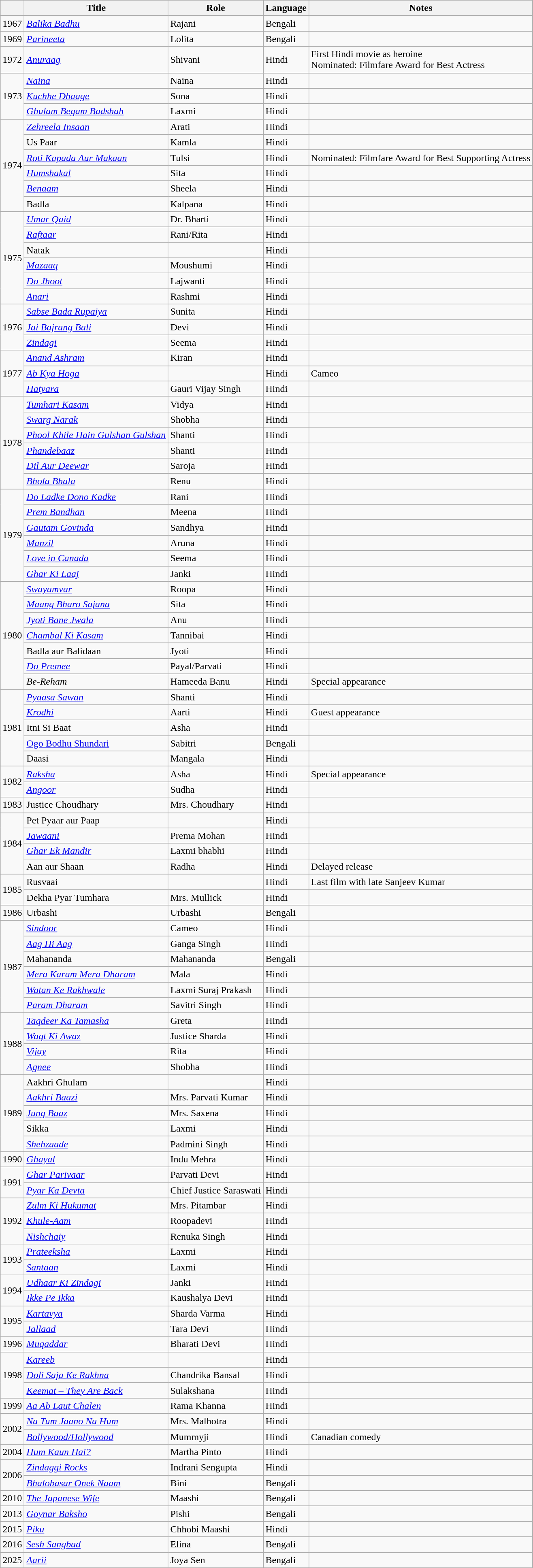<table class="wikitable sortable">
<tr>
<th></th>
<th>Title</th>
<th>Role</th>
<th>Language</th>
<th>Notes</th>
</tr>
<tr>
<td>1967</td>
<td><em><a href='#'>Balika Badhu</a></em></td>
<td>Rajani</td>
<td>Bengali</td>
<td></td>
</tr>
<tr>
<td>1969</td>
<td><em><a href='#'>Parineeta</a></em></td>
<td>Lolita</td>
<td>Bengali</td>
<td></td>
</tr>
<tr>
<td>1972</td>
<td><em><a href='#'>Anuraag</a></em></td>
<td>Shivani</td>
<td>Hindi</td>
<td>First Hindi movie as heroine<br>Nominated: Filmfare Award for Best Actress</td>
</tr>
<tr>
<td rowspan="3">1973</td>
<td><em><a href='#'>Naina</a></em></td>
<td>Naina</td>
<td>Hindi</td>
<td></td>
</tr>
<tr>
<td><em><a href='#'>Kuchhe Dhaage</a></em></td>
<td>Sona</td>
<td>Hindi</td>
<td></td>
</tr>
<tr>
<td><em><a href='#'>Ghulam Begam Badshah</a></em></td>
<td>Laxmi</td>
<td>Hindi</td>
<td></td>
</tr>
<tr>
<td rowspan="6">1974</td>
<td><em><a href='#'>Zehreela Insaan</a></em></td>
<td>Arati</td>
<td>Hindi</td>
<td></td>
</tr>
<tr>
<td>Us Paar</td>
<td>Kamla</td>
<td>Hindi</td>
<td></td>
</tr>
<tr>
<td><em><a href='#'>Roti Kapada Aur Makaan</a></em></td>
<td>Tulsi</td>
<td>Hindi</td>
<td>Nominated: Filmfare Award for Best Supporting Actress</td>
</tr>
<tr>
<td><em><a href='#'>Humshakal</a></em></td>
<td>Sita</td>
<td>Hindi</td>
<td></td>
</tr>
<tr>
<td><em><a href='#'>Benaam</a></em></td>
<td>Sheela</td>
<td>Hindi</td>
<td></td>
</tr>
<tr>
<td>Badla</td>
<td>Kalpana</td>
<td>Hindi</td>
<td></td>
</tr>
<tr>
<td rowspan="6">1975</td>
<td><em><a href='#'>Umar Qaid</a></em></td>
<td>Dr. Bharti</td>
<td>Hindi</td>
<td></td>
</tr>
<tr>
<td><em><a href='#'>Raftaar</a></em></td>
<td>Rani/Rita</td>
<td>Hindi</td>
<td></td>
</tr>
<tr>
<td>Natak</td>
<td></td>
<td>Hindi</td>
<td></td>
</tr>
<tr>
<td><em><a href='#'>Mazaaq</a></em></td>
<td>Moushumi</td>
<td>Hindi</td>
<td></td>
</tr>
<tr>
<td><em><a href='#'>Do Jhoot</a></em></td>
<td>Lajwanti</td>
<td>Hindi</td>
<td></td>
</tr>
<tr>
<td><em><a href='#'>Anari</a></em></td>
<td>Rashmi</td>
<td>Hindi</td>
<td></td>
</tr>
<tr>
<td rowspan="3">1976</td>
<td><em><a href='#'>Sabse Bada Rupaiya</a></em></td>
<td>Sunita</td>
<td>Hindi</td>
<td></td>
</tr>
<tr>
<td><em><a href='#'>Jai Bajrang Bali</a></em></td>
<td>Devi</td>
<td>Hindi</td>
<td></td>
</tr>
<tr>
<td><em><a href='#'>Zindagi</a></em></td>
<td>Seema</td>
<td>Hindi</td>
<td></td>
</tr>
<tr>
<td rowspan="3">1977</td>
<td><em><a href='#'>Anand Ashram</a></em></td>
<td>Kiran</td>
<td>Hindi</td>
<td></td>
</tr>
<tr>
<td><em><a href='#'>Ab Kya Hoga</a></em></td>
<td></td>
<td>Hindi</td>
<td>Cameo</td>
</tr>
<tr>
<td><em><a href='#'>Hatyara</a></em></td>
<td>Gauri Vijay Singh</td>
<td>Hindi</td>
<td></td>
</tr>
<tr>
<td rowspan="6">1978</td>
<td><em><a href='#'>Tumhari Kasam</a></em></td>
<td>Vidya</td>
<td>Hindi</td>
<td></td>
</tr>
<tr>
<td><em><a href='#'>Swarg Narak</a></em></td>
<td>Shobha</td>
<td>Hindi</td>
<td></td>
</tr>
<tr>
<td><em><a href='#'>Phool Khile Hain Gulshan Gulshan</a></em></td>
<td>Shanti</td>
<td>Hindi</td>
<td></td>
</tr>
<tr>
<td><em><a href='#'>Phandebaaz</a></em></td>
<td>Shanti</td>
<td>Hindi</td>
<td></td>
</tr>
<tr>
<td><em><a href='#'>Dil Aur Deewar</a></em></td>
<td>Saroja</td>
<td>Hindi</td>
<td></td>
</tr>
<tr>
<td><em><a href='#'>Bhola Bhala</a></em></td>
<td>Renu</td>
<td>Hindi</td>
<td></td>
</tr>
<tr>
<td rowspan="6">1979</td>
<td><em><a href='#'>Do Ladke Dono Kadke</a></em></td>
<td>Rani</td>
<td>Hindi</td>
<td></td>
</tr>
<tr>
<td><em><a href='#'>Prem Bandhan</a></em></td>
<td>Meena</td>
<td>Hindi</td>
<td></td>
</tr>
<tr>
<td><em><a href='#'>Gautam Govinda</a></em></td>
<td>Sandhya</td>
<td>Hindi</td>
<td></td>
</tr>
<tr>
<td><em><a href='#'>Manzil</a></em></td>
<td>Aruna</td>
<td>Hindi</td>
<td></td>
</tr>
<tr>
<td><em><a href='#'>Love in Canada</a></em></td>
<td>Seema</td>
<td>Hindi</td>
<td></td>
</tr>
<tr>
<td><em><a href='#'>Ghar Ki Laaj</a></em></td>
<td>Janki</td>
<td>Hindi</td>
<td></td>
</tr>
<tr>
<td rowspan="7">1980</td>
<td><em><a href='#'>Swayamvar</a></em></td>
<td>Roopa</td>
<td>Hindi</td>
<td></td>
</tr>
<tr>
<td><em><a href='#'>Maang Bharo Sajana</a></em></td>
<td>Sita</td>
<td>Hindi</td>
<td></td>
</tr>
<tr>
<td><em><a href='#'>Jyoti Bane Jwala</a></em></td>
<td>Anu</td>
<td>Hindi</td>
<td></td>
</tr>
<tr>
<td><em><a href='#'>Chambal Ki Kasam</a></em></td>
<td>Tannibai</td>
<td>Hindi</td>
<td></td>
</tr>
<tr>
<td>Badla aur Balidaan</td>
<td>Jyoti</td>
<td>Hindi</td>
<td></td>
</tr>
<tr>
<td><em><a href='#'>Do Premee</a></em></td>
<td>Payal/Parvati</td>
<td>Hindi</td>
<td></td>
</tr>
<tr>
<td><em>Be-Reham</em></td>
<td>Hameeda Banu</td>
<td>Hindi</td>
<td>Special appearance</td>
</tr>
<tr>
<td rowspan="5">1981</td>
<td><em><a href='#'>Pyaasa Sawan</a></em></td>
<td>Shanti</td>
<td>Hindi</td>
<td></td>
</tr>
<tr>
<td><em><a href='#'>Krodhi</a></em></td>
<td>Aarti</td>
<td>Hindi</td>
<td>Guest appearance</td>
</tr>
<tr>
<td>Itni Si Baat</td>
<td>Asha</td>
<td>Hindi</td>
<td></td>
</tr>
<tr>
<td><a href='#'>Ogo Bodhu Shundari</a></td>
<td>Sabitri</td>
<td>Bengali</td>
<td></td>
</tr>
<tr>
<td>Daasi</td>
<td>Mangala</td>
<td>Hindi</td>
<td></td>
</tr>
<tr>
<td rowspan="2">1982</td>
<td><em><a href='#'>Raksha</a></em></td>
<td>Asha</td>
<td>Hindi</td>
<td>Special appearance</td>
</tr>
<tr>
<td><em><a href='#'>Angoor</a></em></td>
<td>Sudha</td>
<td>Hindi</td>
<td></td>
</tr>
<tr>
<td>1983</td>
<td>Justice Choudhary</td>
<td>Mrs. Choudhary</td>
<td>Hindi</td>
<td></td>
</tr>
<tr>
<td rowspan="4">1984</td>
<td>Pet Pyaar aur Paap</td>
<td></td>
<td>Hindi</td>
<td></td>
</tr>
<tr>
<td><em><a href='#'>Jawaani</a></em></td>
<td>Prema Mohan</td>
<td>Hindi</td>
<td></td>
</tr>
<tr>
<td><em><a href='#'>Ghar Ek Mandir</a></em></td>
<td>Laxmi bhabhi</td>
<td>Hindi</td>
<td></td>
</tr>
<tr>
<td>Aan aur Shaan</td>
<td>Radha</td>
<td>Hindi</td>
<td>Delayed release</td>
</tr>
<tr>
<td rowspan="2">1985</td>
<td>Rusvaai</td>
<td></td>
<td>Hindi</td>
<td>Last film with late Sanjeev Kumar</td>
</tr>
<tr>
<td>Dekha Pyar Tumhara</td>
<td>Mrs. Mullick</td>
<td>Hindi</td>
<td></td>
</tr>
<tr>
<td>1986</td>
<td>Urbashi</td>
<td>Urbashi</td>
<td>Bengali</td>
<td></td>
</tr>
<tr>
<td rowspan="6">1987</td>
<td><em><a href='#'>Sindoor</a></em></td>
<td>Cameo</td>
<td>Hindi</td>
<td></td>
</tr>
<tr>
<td><em><a href='#'>Aag Hi Aag</a></em></td>
<td>Ganga Singh</td>
<td>Hindi</td>
<td></td>
</tr>
<tr>
<td>Mahananda</td>
<td>Mahananda</td>
<td>Bengali</td>
<td></td>
</tr>
<tr>
<td><em><a href='#'>Mera Karam Mera Dharam</a></em></td>
<td>Mala</td>
<td>Hindi</td>
<td></td>
</tr>
<tr>
<td><em><a href='#'>Watan Ke Rakhwale</a></em></td>
<td>Laxmi Suraj Prakash</td>
<td>Hindi</td>
<td></td>
</tr>
<tr>
<td><em><a href='#'>Param Dharam</a></em></td>
<td>Savitri Singh</td>
<td>Hindi</td>
<td></td>
</tr>
<tr>
<td rowspan="4">1988</td>
<td><em><a href='#'>Taqdeer Ka Tamasha</a></em></td>
<td>Greta</td>
<td>Hindi</td>
<td></td>
</tr>
<tr>
<td><em><a href='#'>Waqt Ki Awaz</a></em></td>
<td>Justice Sharda</td>
<td>Hindi</td>
<td></td>
</tr>
<tr>
<td><em><a href='#'>Vijay</a></em></td>
<td>Rita</td>
<td>Hindi</td>
<td></td>
</tr>
<tr>
<td><em><a href='#'>Agnee</a></em></td>
<td>Shobha</td>
<td>Hindi</td>
<td></td>
</tr>
<tr>
<td rowspan="5">1989</td>
<td>Aakhri Ghulam</td>
<td></td>
<td>Hindi</td>
<td></td>
</tr>
<tr>
<td><em><a href='#'>Aakhri Baazi</a></em></td>
<td>Mrs. Parvati Kumar</td>
<td>Hindi</td>
<td></td>
</tr>
<tr>
<td><em><a href='#'>Jung Baaz</a></em></td>
<td>Mrs. Saxena</td>
<td>Hindi</td>
<td></td>
</tr>
<tr>
<td>Sikka</td>
<td>Laxmi</td>
<td>Hindi</td>
<td></td>
</tr>
<tr>
<td><em><a href='#'>Shehzaade</a></em></td>
<td>Padmini Singh</td>
<td>Hindi</td>
<td></td>
</tr>
<tr>
<td>1990</td>
<td><em><a href='#'>Ghayal</a></em></td>
<td>Indu Mehra</td>
<td>Hindi</td>
<td></td>
</tr>
<tr>
<td rowspan="2">1991</td>
<td><em><a href='#'>Ghar Parivaar</a></em></td>
<td>Parvati Devi</td>
<td>Hindi</td>
<td></td>
</tr>
<tr>
<td><em><a href='#'>Pyar Ka Devta</a></em></td>
<td>Chief Justice Saraswati</td>
<td>Hindi</td>
<td></td>
</tr>
<tr>
<td rowspan="3">1992</td>
<td><em><a href='#'>Zulm Ki Hukumat</a></em></td>
<td>Mrs. Pitambar</td>
<td>Hindi</td>
<td></td>
</tr>
<tr>
<td><em><a href='#'>Khule-Aam</a></em></td>
<td>Roopadevi</td>
<td>Hindi</td>
<td></td>
</tr>
<tr>
<td><em><a href='#'>Nishchaiy</a></em></td>
<td>Renuka Singh</td>
<td>Hindi</td>
<td></td>
</tr>
<tr>
<td rowspan="2">1993</td>
<td><em><a href='#'>Prateeksha</a></em></td>
<td>Laxmi</td>
<td>Hindi</td>
<td></td>
</tr>
<tr>
<td><em><a href='#'>Santaan</a></em></td>
<td>Laxmi</td>
<td>Hindi</td>
<td></td>
</tr>
<tr>
<td rowspan="2">1994</td>
<td><em><a href='#'>Udhaar Ki Zindagi</a></em></td>
<td>Janki</td>
<td>Hindi</td>
<td></td>
</tr>
<tr>
<td><em><a href='#'>Ikke Pe Ikka</a></em></td>
<td>Kaushalya Devi</td>
<td>Hindi</td>
<td></td>
</tr>
<tr>
<td rowspan="2">1995</td>
<td><em><a href='#'>Kartavya</a></em></td>
<td>Sharda Varma</td>
<td>Hindi</td>
<td></td>
</tr>
<tr>
<td><em><a href='#'>Jallaad</a></em></td>
<td>Tara Devi</td>
<td>Hindi</td>
<td></td>
</tr>
<tr>
<td>1996</td>
<td><em><a href='#'>Muqaddar</a></em></td>
<td>Bharati Devi</td>
<td>Hindi</td>
<td></td>
</tr>
<tr>
<td rowspan="3">1998</td>
<td><em><a href='#'>Kareeb</a></em></td>
<td></td>
<td>Hindi</td>
<td></td>
</tr>
<tr>
<td><em><a href='#'>Doli Saja Ke Rakhna</a></em></td>
<td>Chandrika Bansal</td>
<td>Hindi</td>
<td></td>
</tr>
<tr>
<td><em><a href='#'>Keemat – They Are Back</a></em></td>
<td>Sulakshana</td>
<td>Hindi</td>
<td></td>
</tr>
<tr>
<td>1999</td>
<td><em><a href='#'>Aa Ab Laut Chalen</a></em></td>
<td>Rama Khanna</td>
<td>Hindi</td>
<td></td>
</tr>
<tr>
<td rowspan="2">2002</td>
<td><em><a href='#'>Na Tum Jaano Na Hum</a></em></td>
<td>Mrs. Malhotra</td>
<td>Hindi</td>
<td></td>
</tr>
<tr>
<td><em><a href='#'>Bollywood/Hollywood</a></em></td>
<td>Mummyji</td>
<td>Hindi</td>
<td>Canadian comedy</td>
</tr>
<tr>
<td>2004</td>
<td><em><a href='#'>Hum Kaun Hai?</a></em></td>
<td>Martha Pinto</td>
<td>Hindi</td>
<td></td>
</tr>
<tr>
<td rowspan="2">2006</td>
<td><em><a href='#'>Zindaggi Rocks</a></em></td>
<td>Indrani Sengupta</td>
<td>Hindi</td>
<td></td>
</tr>
<tr>
<td><em><a href='#'>Bhalobasar Onek Naam</a></em></td>
<td>Bini</td>
<td>Bengali</td>
<td></td>
</tr>
<tr>
<td>2010</td>
<td><em><a href='#'>The Japanese Wife</a></em></td>
<td>Maashi</td>
<td>Bengali</td>
<td></td>
</tr>
<tr>
<td>2013</td>
<td><em><a href='#'>Goynar Baksho</a></em></td>
<td>Pishi</td>
<td>Bengali</td>
<td></td>
</tr>
<tr>
<td>2015</td>
<td><em><a href='#'>Piku</a></em></td>
<td>Chhobi Maashi</td>
<td>Hindi</td>
<td></td>
</tr>
<tr>
<td>2016</td>
<td><em><a href='#'>Sesh Sangbad</a></em></td>
<td>Elina</td>
<td>Bengali</td>
<td></td>
</tr>
<tr>
<td>2025</td>
<td><em><a href='#'>Aarii</a></em></td>
<td>Joya Sen</td>
<td>Bengali</td>
<td></td>
</tr>
</table>
